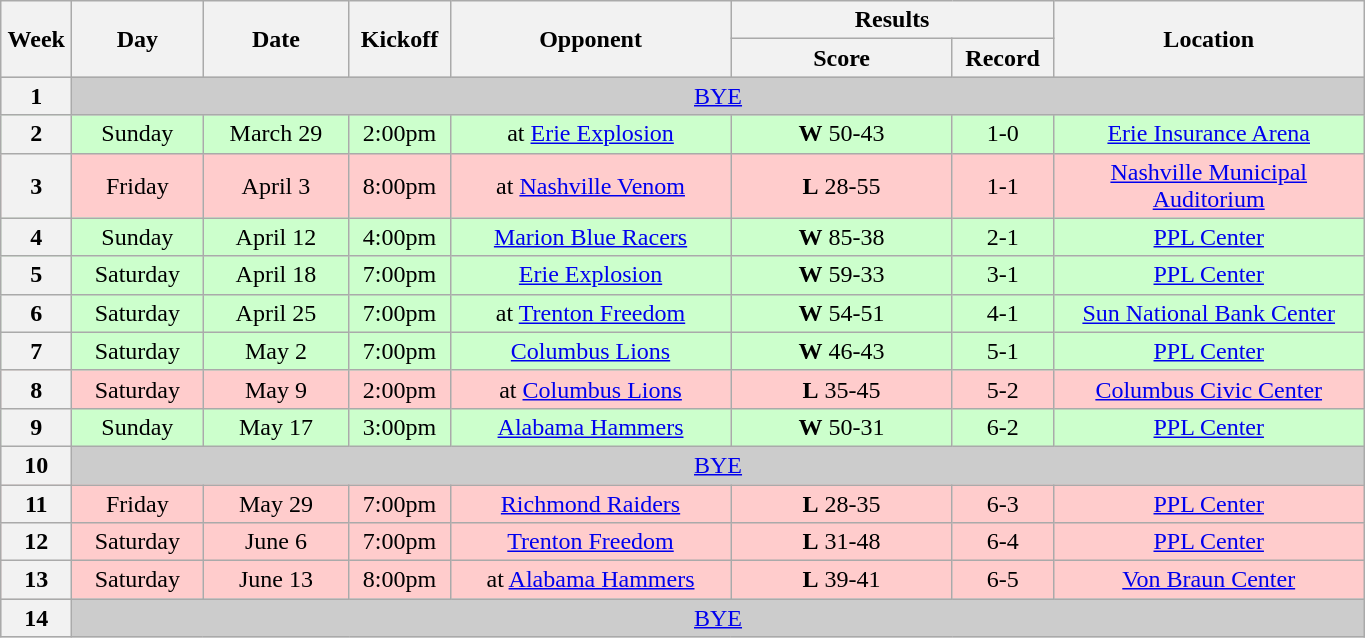<table class="wikitable">
<tr>
<th rowspan="2" width="40">Week</th>
<th rowspan="2" width="80">Day</th>
<th rowspan="2" width="90">Date</th>
<th rowspan="2" width="60">Kickoff</th>
<th rowspan="2" width="180">Opponent</th>
<th colspan="2" width="200">Results</th>
<th rowspan="2" width="200">Location</th>
</tr>
<tr>
<th width="140">Score</th>
<th width="60">Record</th>
</tr>
<tr align="center" bgcolor="#CCCCCC">
<th>1</th>
<td colSpan=7><a href='#'>BYE</a></td>
</tr>
<tr align="center" bgcolor="#CCFFCC">
<th>2</th>
<td>Sunday</td>
<td>March 29</td>
<td>2:00pm</td>
<td>at <a href='#'>Erie Explosion</a></td>
<td><strong>W</strong> 50-43</td>
<td>1-0</td>
<td><a href='#'>Erie Insurance Arena</a></td>
</tr>
<tr align="center" bgcolor="#FFCCCC">
<th>3</th>
<td>Friday</td>
<td>April 3</td>
<td>8:00pm</td>
<td>at <a href='#'>Nashville Venom</a></td>
<td><strong>L</strong> 28-55</td>
<td>1-1</td>
<td><a href='#'>Nashville Municipal Auditorium</a></td>
</tr>
<tr align="center" bgcolor="#CCFFCC">
<th>4</th>
<td>Sunday</td>
<td>April 12</td>
<td>4:00pm</td>
<td><a href='#'>Marion Blue Racers</a></td>
<td><strong>W</strong> 85-38</td>
<td>2-1</td>
<td><a href='#'>PPL Center</a></td>
</tr>
<tr align="center" bgcolor="#CCFFCC">
<th>5</th>
<td>Saturday</td>
<td>April 18</td>
<td>7:00pm</td>
<td><a href='#'>Erie Explosion</a></td>
<td><strong>W</strong> 59-33</td>
<td>3-1</td>
<td><a href='#'>PPL Center</a></td>
</tr>
<tr align="center" bgcolor="#CCFFCC">
<th>6</th>
<td>Saturday</td>
<td>April 25</td>
<td>7:00pm</td>
<td>at <a href='#'>Trenton Freedom</a></td>
<td><strong>W</strong> 54-51</td>
<td>4-1</td>
<td><a href='#'>Sun National Bank Center</a></td>
</tr>
<tr align="center" bgcolor="#CCFFCC">
<th>7</th>
<td>Saturday</td>
<td>May 2</td>
<td>7:00pm</td>
<td><a href='#'>Columbus Lions</a></td>
<td><strong>W</strong> 46-43</td>
<td>5-1</td>
<td><a href='#'>PPL Center</a></td>
</tr>
<tr align="center" bgcolor="#FFCCCC">
<th>8</th>
<td>Saturday</td>
<td>May 9</td>
<td>2:00pm</td>
<td>at <a href='#'>Columbus Lions</a></td>
<td><strong>L</strong> 35-45</td>
<td>5-2</td>
<td><a href='#'>Columbus Civic Center</a></td>
</tr>
<tr align="center" bgcolor="#CCFFCC">
<th>9</th>
<td>Sunday</td>
<td>May 17</td>
<td>3:00pm</td>
<td><a href='#'>Alabama Hammers</a></td>
<td><strong>W</strong> 50-31</td>
<td>6-2</td>
<td><a href='#'>PPL Center</a></td>
</tr>
<tr align="center" bgcolor="#CCCCCC">
<th>10</th>
<td colSpan=7><a href='#'>BYE</a></td>
</tr>
<tr align="center" bgcolor="#FFCCCC">
<th>11</th>
<td>Friday</td>
<td>May 29</td>
<td>7:00pm</td>
<td><a href='#'>Richmond Raiders</a></td>
<td><strong>L</strong> 28-35</td>
<td>6-3</td>
<td><a href='#'>PPL Center</a></td>
</tr>
<tr align="center" bgcolor="#FFCCCC">
<th>12</th>
<td>Saturday</td>
<td>June 6</td>
<td>7:00pm</td>
<td><a href='#'>Trenton Freedom</a></td>
<td><strong>L</strong> 31-48</td>
<td>6-4</td>
<td><a href='#'>PPL Center</a></td>
</tr>
<tr align="center" bgcolor="#FFCCCC">
<th>13</th>
<td>Saturday</td>
<td>June 13</td>
<td>8:00pm</td>
<td>at <a href='#'>Alabama Hammers</a></td>
<td><strong>L</strong> 39-41</td>
<td>6-5</td>
<td><a href='#'>Von Braun Center</a></td>
</tr>
<tr align="center" bgcolor="#CCCCCC">
<th>14</th>
<td colSpan=7><a href='#'>BYE</a></td>
</tr>
</table>
